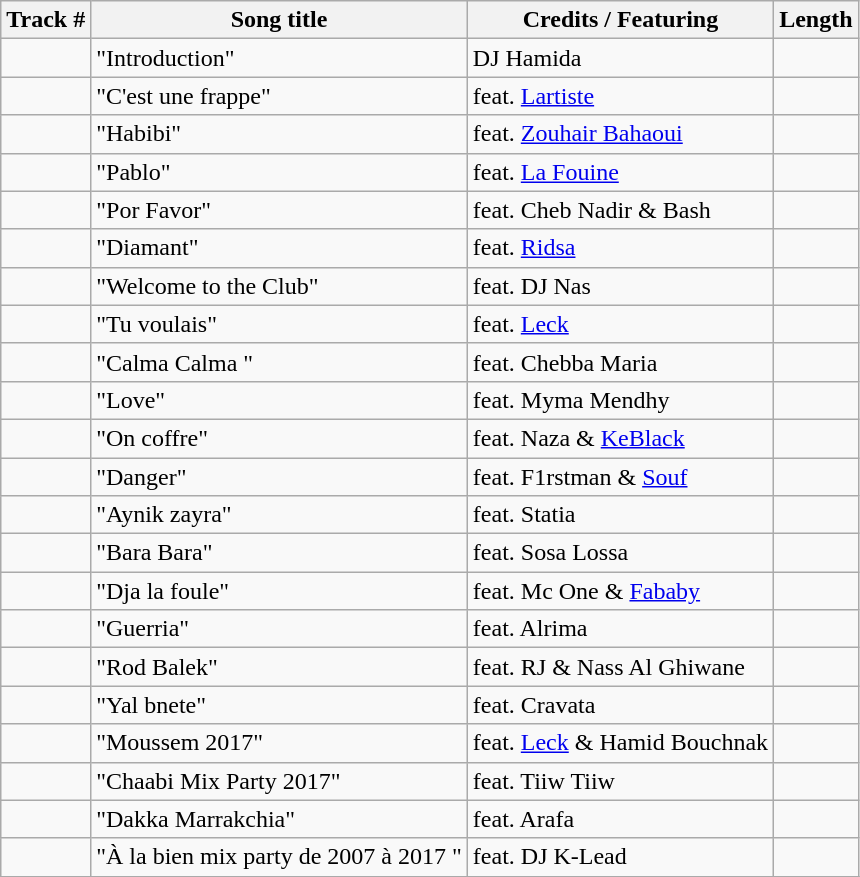<table class="wikitable">
<tr>
<th>Track #</th>
<th><strong>Song title</strong></th>
<th><strong>Credits / Featuring</strong></th>
<th>Length</th>
</tr>
<tr>
<td></td>
<td>"Introduction"</td>
<td>DJ Hamida</td>
<td></td>
</tr>
<tr>
<td></td>
<td>"C'est une frappe"</td>
<td>feat. <a href='#'>Lartiste</a></td>
<td></td>
</tr>
<tr>
<td></td>
<td>"Habibi"</td>
<td>feat. <a href='#'>Zouhair Bahaoui</a></td>
<td></td>
</tr>
<tr>
<td></td>
<td>"Pablo"</td>
<td>feat. <a href='#'>La Fouine</a></td>
<td></td>
</tr>
<tr>
<td></td>
<td>"Por Favor"</td>
<td>feat. Cheb Nadir & Bash</td>
<td></td>
</tr>
<tr>
<td></td>
<td>"Diamant"</td>
<td>feat. <a href='#'>Ridsa</a></td>
<td></td>
</tr>
<tr>
<td></td>
<td>"Welcome to the Club"</td>
<td>feat. DJ Nas</td>
<td></td>
</tr>
<tr>
<td></td>
<td>"Tu voulais"</td>
<td>feat. <a href='#'>Leck</a></td>
<td></td>
</tr>
<tr>
<td></td>
<td>"Calma Calma "</td>
<td>feat. Chebba Maria</td>
<td></td>
</tr>
<tr>
<td></td>
<td>"Love"</td>
<td>feat. Myma Mendhy</td>
<td></td>
</tr>
<tr>
<td></td>
<td>"On coffre"</td>
<td>feat. Naza & <a href='#'>KeBlack</a></td>
<td></td>
</tr>
<tr>
<td></td>
<td>"Danger"</td>
<td>feat. F1rstman & <a href='#'>Souf</a></td>
<td></td>
</tr>
<tr>
<td></td>
<td>"Aynik zayra"</td>
<td>feat. Statia</td>
<td></td>
</tr>
<tr>
<td></td>
<td>"Bara Bara"</td>
<td>feat. Sosa Lossa</td>
<td></td>
</tr>
<tr>
<td></td>
<td>"Dja la foule"</td>
<td>feat. Mc One & <a href='#'>Fababy</a></td>
<td></td>
</tr>
<tr>
<td></td>
<td>"Guerria"</td>
<td>feat. Alrima</td>
<td></td>
</tr>
<tr>
<td></td>
<td>"Rod Balek"</td>
<td>feat. RJ & Nass Al Ghiwane</td>
<td></td>
</tr>
<tr>
<td></td>
<td>"Yal bnete"</td>
<td>feat. Cravata</td>
<td></td>
</tr>
<tr>
<td></td>
<td>"Moussem 2017"</td>
<td>feat. <a href='#'>Leck</a> & Hamid Bouchnak</td>
<td></td>
</tr>
<tr>
<td></td>
<td>"Chaabi Mix Party 2017"</td>
<td>feat. Tiiw Tiiw</td>
<td></td>
</tr>
<tr>
<td></td>
<td>"Dakka Marrakchia"</td>
<td>feat. Arafa</td>
<td></td>
</tr>
<tr>
<td></td>
<td>"À la bien mix party de 2007 à 2017 "</td>
<td>feat. DJ K-Lead</td>
<td></td>
</tr>
<tr>
</tr>
</table>
